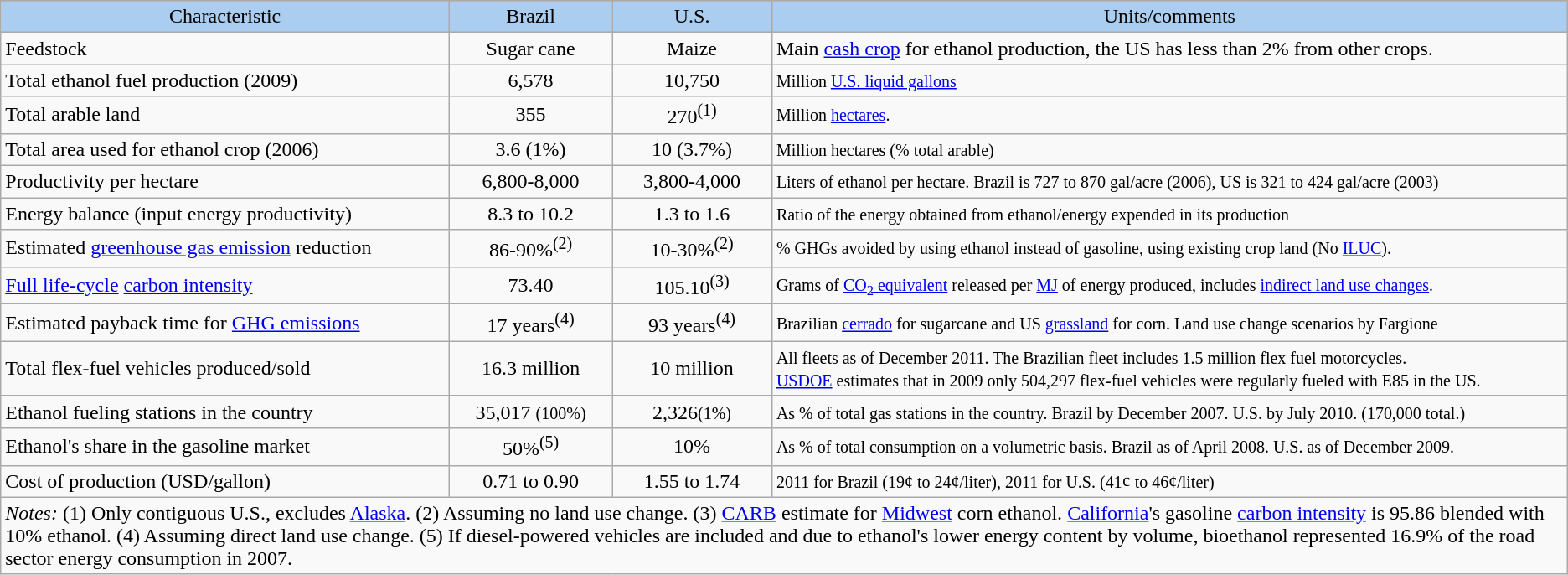<table class="wikitable">
<tr>
</tr>
<tr style="text-align:center; background:#abcdef;">
<td>Characteristic</td>
<td>Brazil</td>
<td>U.S.</td>
<td>Units/comments</td>
</tr>
<tr>
<td>Feedstock</td>
<td style="text-align:center;">Sugar cane</td>
<td style="text-align:center;">Maize</td>
<td>Main <a href='#'>cash crop</a> for ethanol production, the US has less than 2% from other crops.</td>
</tr>
<tr>
<td>Total ethanol fuel production (2009)</td>
<td style="text-align:center;">6,578</td>
<td style="text-align:center;">10,750</td>
<td><small>Million <a href='#'>U.S. liquid gallons</a> </small></td>
</tr>
<tr>
<td>Total arable land</td>
<td style="text-align:center;">355</td>
<td style="text-align:center;">270<sup>(1)</sup></td>
<td><small>Million <a href='#'>hectares</a>.</small></td>
</tr>
<tr>
<td>Total area used for ethanol crop (2006)</td>
<td style="text-align:center;">3.6 (1%)</td>
<td style="text-align:center;">10 (3.7%)</td>
<td><small>Million hectares (% total arable)</small></td>
</tr>
<tr>
<td>Productivity per hectare</td>
<td style="text-align:center;">6,800-8,000</td>
<td style="text-align:center;">3,800-4,000</td>
<td><small>Liters of ethanol per hectare. Brazil is 727 to 870 gal/acre (2006), US is 321 to 424 gal/acre (2003)</small></td>
</tr>
<tr>
<td>Energy balance (input energy productivity)</td>
<td style="text-align:center;">8.3 to 10.2</td>
<td style="text-align:center;">1.3 to 1.6</td>
<td><small>Ratio of the energy obtained from ethanol/energy expended in its production</small></td>
</tr>
<tr>
<td>Estimated <a href='#'>greenhouse gas emission</a> reduction</td>
<td style="text-align:center;">86-90%<sup>(2)</sup></td>
<td style="text-align:center;">10-30%<sup>(2)</sup></td>
<td><small>% GHGs avoided by using ethanol instead of gasoline, using existing crop land (No <a href='#'>ILUC</a>).</small></td>
</tr>
<tr>
<td><a href='#'>Full life-cycle</a> <a href='#'>carbon intensity</a></td>
<td style="text-align:center;">73.40</td>
<td style="text-align:center;">105.10<sup>(3)</sup></td>
<td><small>Grams of <a href='#'>CO<sub>2</sub> equivalent</a> released per <a href='#'>MJ</a> of energy produced, includes <a href='#'>indirect land use changes</a>.</small></td>
</tr>
<tr>
<td>Estimated payback time for <a href='#'>GHG emissions</a></td>
<td style="text-align:center;">17 years<sup>(4)</sup></td>
<td style="text-align:center;">93 years<sup>(4)</sup></td>
<td><small>Brazilian <a href='#'>cerrado</a> for sugarcane and US <a href='#'>grassland</a> for corn. Land use change scenarios by Fargione</small></td>
</tr>
<tr>
<td>Total flex-fuel vehicles produced/sold</td>
<td style="text-align:center;">16.3 million</td>
<td style="text-align:center;">10 million</td>
<td><small>All fleets as of December 2011. The Brazilian fleet includes 1.5 million flex fuel motorcycles.<br> <a href='#'>USDOE</a> estimates that in 2009 only 504,297 flex-fuel vehicles were regularly fueled with E85 in the US. </small></td>
</tr>
<tr>
<td>Ethanol fueling stations in the country</td>
<td style="text-align:center;">35,017 <small>(100%)</small></td>
<td style="text-align:center;">2,326<small>(1%)</small></td>
<td><small>As % of total gas stations in the country. Brazil by December 2007. U.S. by July 2010. (170,000 total.)</small></td>
</tr>
<tr>
<td>Ethanol's share in the gasoline market</td>
<td style="text-align:center;">50%<sup>(5)</sup></td>
<td style="text-align:center;">10%</td>
<td><small>As % of total consumption on a volumetric basis. Brazil as of April 2008. U.S. as of December 2009. </small></td>
</tr>
<tr>
<td>Cost of production (USD/gallon)</td>
<td style="text-align:center;">0.71 to 0.90</td>
<td style="text-align:center;">1.55 to 1.74</td>
<td><small>2011 for Brazil (19¢ to 24¢/liter), 2011 for U.S. (41¢ to 46¢/liter) </small></td>
</tr>
<tr>
<td colspan="4" style="text-align:left;"><em>Notes:</em> (1) Only contiguous U.S., excludes <a href='#'>Alaska</a>. (2) Assuming no land use change. (3) <a href='#'>CARB</a> estimate for <a href='#'>Midwest</a> corn ethanol. <a href='#'>California</a>'s gasoline <a href='#'>carbon intensity</a> is 95.86 blended with 10% ethanol. (4) Assuming direct land use change. (5) If diesel-powered vehicles are included and due to ethanol's lower energy content by volume, bioethanol represented 16.9% of the road sector energy consumption in 2007.</td>
</tr>
</table>
